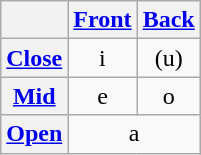<table class="wikitable" style=text-align:center>
<tr>
<th></th>
<th><a href='#'>Front</a></th>
<th><a href='#'>Back</a></th>
</tr>
<tr>
<th><a href='#'>Close</a></th>
<td>i</td>
<td>(u)</td>
</tr>
<tr>
<th><a href='#'>Mid</a></th>
<td>e</td>
<td>o</td>
</tr>
<tr>
<th><a href='#'>Open</a></th>
<td colspan="2">a</td>
</tr>
</table>
